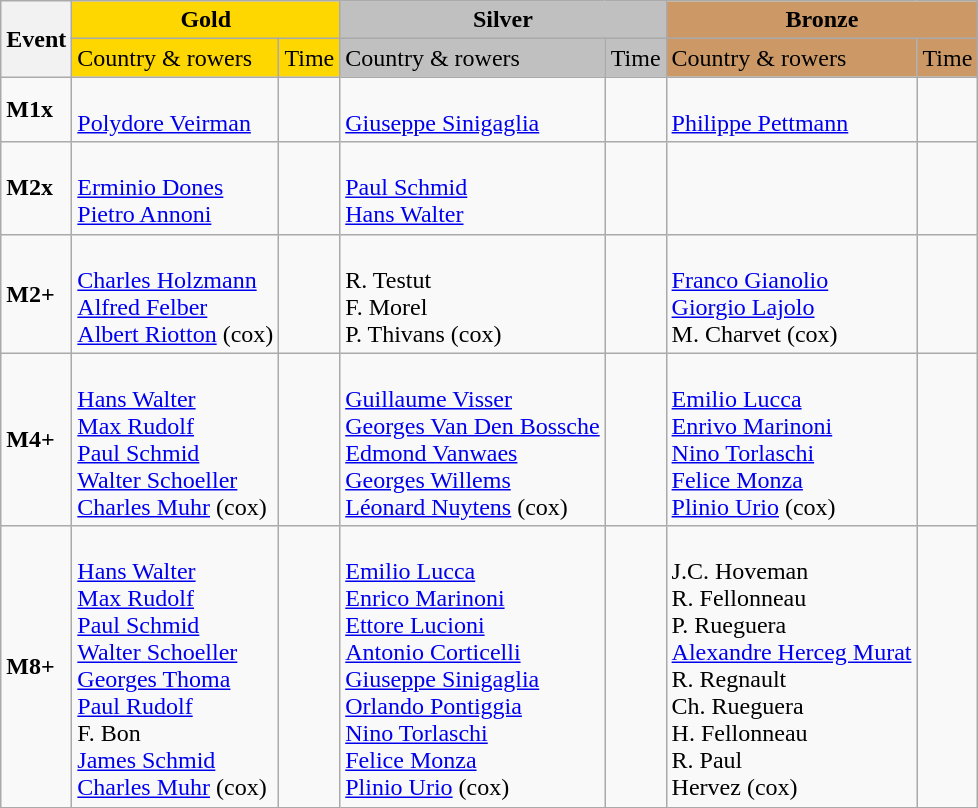<table class="wikitable">
<tr>
<th rowspan="2">Event</th>
<th colspan="2" style="background:gold;">Gold</th>
<th colspan="2" style="background:silver;">Silver</th>
<th colspan="2" style="background:#c96;">Bronze</th>
</tr>
<tr>
<td style="background:gold;">Country & rowers</td>
<td style="background:gold;">Time</td>
<td style="background:silver;">Country & rowers</td>
<td style="background:silver;">Time</td>
<td style="background:#c96;">Country & rowers</td>
<td style="background:#c96;">Time</td>
</tr>
<tr>
<td><strong>M1x</strong></td>
<td> <br> <a href='#'>Polydore Veirman</a></td>
<td></td>
<td> <br> <a href='#'>Giuseppe Sinigaglia</a></td>
<td></td>
<td> <br> <a href='#'>Philippe Pettmann</a></td>
<td></td>
</tr>
<tr>
<td><strong>M2x</strong></td>
<td> <br> <a href='#'>Erminio Dones</a> <br> <a href='#'>Pietro Annoni</a></td>
<td></td>
<td> <br> <a href='#'>Paul Schmid</a> <br> <a href='#'>Hans Walter</a></td>
<td></td>
<td></td>
<td></td>
</tr>
<tr>
<td><strong>M2+</strong></td>
<td> <br> <a href='#'>Charles Holzmann</a> <br> <a href='#'>Alfred Felber</a> <br> <a href='#'>Albert Riotton</a> (cox)</td>
<td></td>
<td> <br> R. Testut <br> F. Morel <br> P. Thivans (cox)</td>
<td></td>
<td> <br> <a href='#'>Franco Gianolio</a> <br> <a href='#'>Giorgio Lajolo</a> <br> M. Charvet (cox)</td>
<td></td>
</tr>
<tr>
<td><strong>M4+</strong></td>
<td> <br> <a href='#'>Hans Walter</a> <br> <a href='#'>Max Rudolf</a> <br> <a href='#'>Paul Schmid</a> <br> <a href='#'>Walter Schoeller</a> <br> <a href='#'>Charles Muhr</a> (cox)</td>
<td></td>
<td> <br> <a href='#'>Guillaume Visser</a> <br> <a href='#'>Georges Van Den Bossche</a> <br> <a href='#'>Edmond Vanwaes</a> <br> <a href='#'>Georges Willems</a> <br> <a href='#'>Léonard Nuytens</a> (cox)</td>
<td></td>
<td> <br> <a href='#'>Emilio Lucca</a> <br> <a href='#'>Enrivo Marinoni</a> <br> <a href='#'>Nino Torlaschi</a> <br> <a href='#'>Felice Monza</a> <br> <a href='#'>Plinio Urio</a> (cox)</td>
<td></td>
</tr>
<tr>
<td><strong>M8+</strong></td>
<td> <br> <a href='#'>Hans Walter</a> <br> <a href='#'>Max Rudolf</a> <br> <a href='#'>Paul Schmid</a> <br> <a href='#'>Walter Schoeller</a> <br> <a href='#'>Georges Thoma</a> <br> <a href='#'>Paul Rudolf</a> <br> F. Bon <br> <a href='#'>James Schmid</a> <br> <a href='#'>Charles Muhr</a> (cox)</td>
<td></td>
<td> <br> <a href='#'>Emilio Lucca</a> <br> <a href='#'>Enrico Marinoni</a> <br> <a href='#'>Ettore Lucioni</a> <br> <a href='#'>Antonio Corticelli</a> <br> <a href='#'>Giuseppe Sinigaglia</a> <br> <a href='#'>Orlando Pontiggia</a> <br> <a href='#'>Nino Torlaschi</a> <br> <a href='#'>Felice Monza</a> <br> <a href='#'>Plinio Urio</a> (cox)</td>
<td></td>
<td> <br> J.C. Hoveman <br> R. Fellonneau <br> P. Rueguera <br> <a href='#'>Alexandre Herceg Murat</a> <br> R. Regnault <br> Ch. Rueguera <br> H. Fellonneau <br> R. Paul <br> Hervez (cox)</td>
<td></td>
</tr>
</table>
